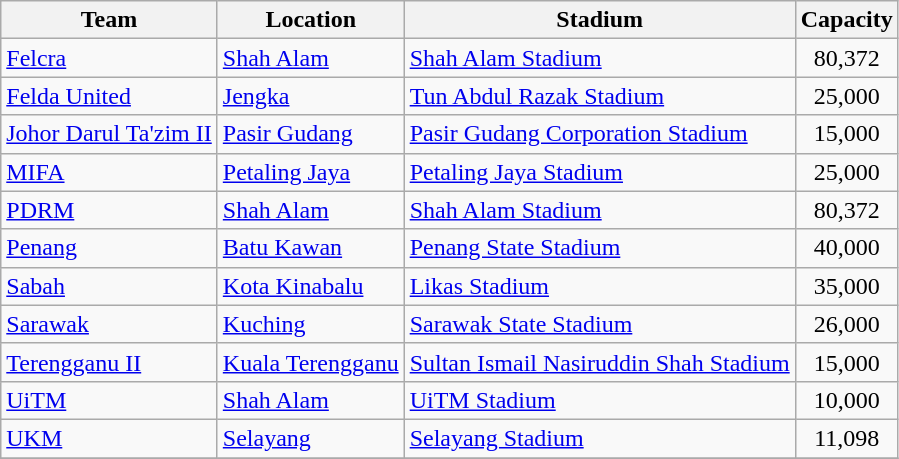<table class="wikitable sortable">
<tr>
<th>Team</th>
<th>Location</th>
<th>Stadium</th>
<th>Capacity</th>
</tr>
<tr>
<td><a href='#'>Felcra</a></td>
<td><a href='#'>Shah Alam</a></td>
<td><a href='#'>Shah Alam Stadium</a></td>
<td align=center>80,372</td>
</tr>
<tr>
<td><a href='#'>Felda United</a></td>
<td><a href='#'>Jengka</a></td>
<td><a href='#'>Tun Abdul Razak Stadium</a></td>
<td align="center">25,000</td>
</tr>
<tr>
<td><a href='#'>Johor Darul Ta'zim II</a></td>
<td><a href='#'>Pasir Gudang</a></td>
<td><a href='#'>Pasir Gudang Corporation Stadium</a></td>
<td align=center>15,000</td>
</tr>
<tr>
<td><a href='#'>MIFA</a></td>
<td><a href='#'>Petaling Jaya</a></td>
<td><a href='#'>Petaling Jaya Stadium</a></td>
<td align=center>25,000</td>
</tr>
<tr>
<td><a href='#'>PDRM</a></td>
<td><a href='#'>Shah Alam</a></td>
<td><a href='#'>Shah Alam Stadium</a></td>
<td align=center>80,372</td>
</tr>
<tr>
<td><a href='#'>Penang</a></td>
<td><a href='#'>Batu Kawan</a></td>
<td><a href='#'>Penang State Stadium</a></td>
<td align=center>40,000</td>
</tr>
<tr>
<td><a href='#'>Sabah</a></td>
<td><a href='#'>Kota Kinabalu</a></td>
<td><a href='#'>Likas Stadium</a></td>
<td align=center>35,000</td>
</tr>
<tr>
<td><a href='#'>Sarawak</a></td>
<td><a href='#'>Kuching</a></td>
<td><a href='#'>Sarawak State Stadium</a></td>
<td align=center>26,000</td>
</tr>
<tr>
<td><a href='#'>Terengganu II</a></td>
<td><a href='#'>Kuala Terengganu</a></td>
<td><a href='#'>Sultan Ismail Nasiruddin Shah Stadium</a></td>
<td align=center>15,000</td>
</tr>
<tr>
<td><a href='#'>UiTM</a></td>
<td><a href='#'>Shah Alam</a></td>
<td><a href='#'>UiTM Stadium</a></td>
<td align=center>10,000</td>
</tr>
<tr>
<td><a href='#'>UKM</a></td>
<td><a href='#'>Selayang</a></td>
<td><a href='#'>Selayang Stadium</a></td>
<td align=center>11,098</td>
</tr>
<tr>
</tr>
</table>
